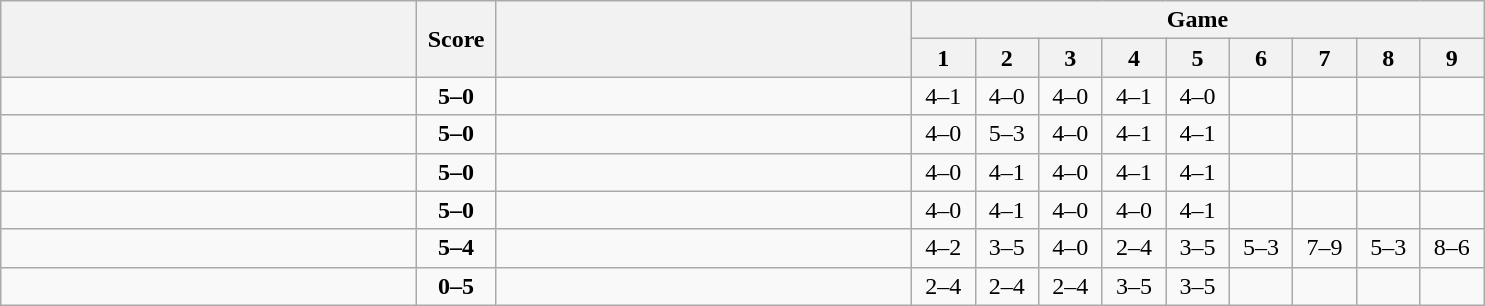<table class="wikitable" style="text-align: center;">
<tr>
<th rowspan=2 align="right" width="270"></th>
<th rowspan=2 width="45">Score</th>
<th rowspan=2 align="left" width="270"></th>
<th colspan=9>Game</th>
</tr>
<tr>
<th width="35">1</th>
<th width="35">2</th>
<th width="35">3</th>
<th width="35">4</th>
<th width="35">5</th>
<th width="35">6</th>
<th width="35">7</th>
<th width="35">8</th>
<th width="35">9</th>
</tr>
<tr>
<td align=left><strong><br></strong></td>
<td align=center><strong>5–0</strong></td>
<td align=left><br></td>
<td>4–1</td>
<td>4–0</td>
<td>4–0</td>
<td>4–1</td>
<td>4–0</td>
<td></td>
<td></td>
<td></td>
<td></td>
</tr>
<tr>
<td align=left><strong><br></strong></td>
<td align=center><strong>5–0</strong></td>
<td align=left><br></td>
<td>4–0</td>
<td>5–3</td>
<td>4–0</td>
<td>4–1</td>
<td>4–1</td>
<td></td>
<td></td>
<td></td>
<td></td>
</tr>
<tr>
<td align=left><strong><br></strong></td>
<td align=center><strong>5–0</strong></td>
<td align=left><br></td>
<td>4–0</td>
<td>4–1</td>
<td>4–0</td>
<td>4–1</td>
<td>4–1</td>
<td></td>
<td></td>
<td></td>
<td></td>
</tr>
<tr>
<td align=left><strong><br></strong></td>
<td align=center><strong>5–0</strong></td>
<td align=left><br></td>
<td>4–0</td>
<td>4–1</td>
<td>4–0</td>
<td>4–0</td>
<td>4–1</td>
<td></td>
<td></td>
<td></td>
<td></td>
</tr>
<tr>
<td align=left><strong><br></strong></td>
<td align=center><strong>5–4</strong></td>
<td align=left><br></td>
<td>4–2</td>
<td>3–5</td>
<td>4–0</td>
<td>2–4</td>
<td>3–5</td>
<td>5–3</td>
<td>7–9</td>
<td>5–3</td>
<td>8–6</td>
</tr>
<tr>
<td align=left><br></td>
<td align=center><strong>0–5</strong></td>
<td align=left><strong><br></strong></td>
<td>2–4</td>
<td>2–4</td>
<td>2–4</td>
<td>3–5</td>
<td>3–5</td>
<td></td>
<td></td>
<td></td>
<td></td>
</tr>
</table>
